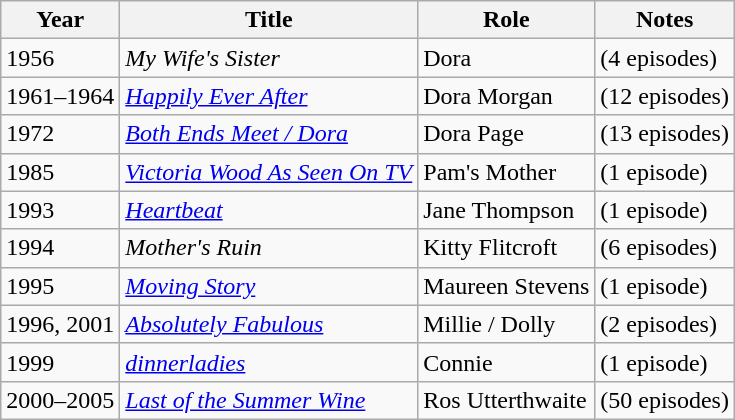<table class="wikitable">
<tr>
<th>Year</th>
<th>Title</th>
<th>Role</th>
<th>Notes</th>
</tr>
<tr>
<td>1956</td>
<td><em>My Wife's Sister</em></td>
<td>Dora</td>
<td>(4 episodes)</td>
</tr>
<tr>
<td>1961–1964</td>
<td><em><a href='#'>Happily Ever After</a></em></td>
<td>Dora Morgan</td>
<td>(12 episodes)</td>
</tr>
<tr>
<td>1972</td>
<td><em><a href='#'>Both Ends Meet / Dora</a></em></td>
<td>Dora Page</td>
<td>(13 episodes)</td>
</tr>
<tr>
<td>1985</td>
<td><em><a href='#'>Victoria Wood As Seen On TV</a></em></td>
<td>Pam's Mother</td>
<td>(1 episode)</td>
</tr>
<tr>
<td>1993</td>
<td><a href='#'><em>Heartbeat</em></a></td>
<td>Jane Thompson</td>
<td>(1 episode)</td>
</tr>
<tr>
<td>1994</td>
<td><em>Mother's Ruin</em></td>
<td>Kitty Flitcroft</td>
<td>(6 episodes)</td>
</tr>
<tr>
<td>1995</td>
<td><em><a href='#'>Moving Story</a></em></td>
<td>Maureen Stevens</td>
<td>(1 episode)</td>
</tr>
<tr>
<td>1996, 2001</td>
<td><em><a href='#'>Absolutely Fabulous</a></em></td>
<td>Millie / Dolly</td>
<td>(2 episodes)</td>
</tr>
<tr>
<td>1999</td>
<td><em><a href='#'>dinnerladies</a></em></td>
<td>Connie</td>
<td>(1 episode)</td>
</tr>
<tr>
<td>2000–2005</td>
<td><em><a href='#'>Last of the Summer Wine</a></em></td>
<td>Ros Utterthwaite</td>
<td>(50 episodes)</td>
</tr>
</table>
